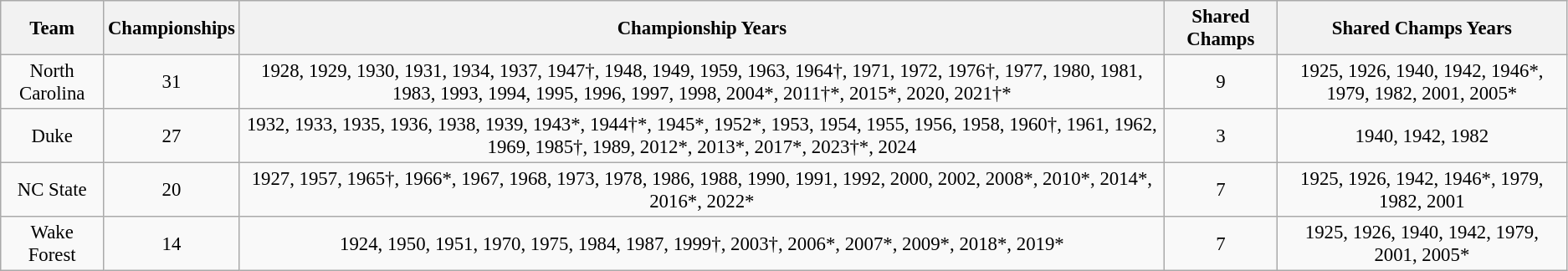<table class="wikitable sortable" style="font-size: 95%;text-align: center;">
<tr>
<th>Team</th>
<th>Championships</th>
<th>Championship Years</th>
<th>Shared Champs</th>
<th>Shared Champs Years</th>
</tr>
<tr>
<td>North Carolina</td>
<td>31</td>
<td>1928, 1929, 1930, 1931, 1934, 1937, 1947†, 1948, 1949, 1959, 1963, 1964†, 1971, 1972, 1976†, 1977, 1980, 1981, 1983, 1993, 1994, 1995, 1996, 1997, 1998,  2004*, 2011†*, 2015*, 2020, 2021†*</td>
<td>9</td>
<td>1925, 1926, 1940, 1942, 1946*, 1979, 1982, 2001, 2005*</td>
</tr>
<tr>
<td>Duke</td>
<td>27</td>
<td>1932, 1933, 1935, 1936, 1938, 1939, 1943*, 1944†*, 1945*, 1952*, 1953, 1954, 1955, 1956, 1958, 1960†, 1961, 1962, 1969, 1985†, 1989, 2012*, 2013*, 2017*, 2023†*, 2024</td>
<td>3</td>
<td>1940, 1942, 1982</td>
</tr>
<tr>
<td>NC State</td>
<td>20</td>
<td>1927, 1957, 1965†, 1966*, 1967, 1968, 1973, 1978, 1986, 1988, 1990, 1991, 1992, 2000, 2002, 2008*, 2010*, 2014*, 2016*, 2022*</td>
<td>7</td>
<td>1925, 1926, 1942, 1946*, 1979, 1982, 2001</td>
</tr>
<tr>
<td>Wake Forest</td>
<td>14</td>
<td>1924, 1950, 1951, 1970, 1975, 1984, 1987, 1999†, 2003†, 2006*, 2007*, 2009*, 2018*, 2019*</td>
<td>7</td>
<td>1925, 1926, 1940, 1942, 1979, 2001, 2005*</td>
</tr>
</table>
